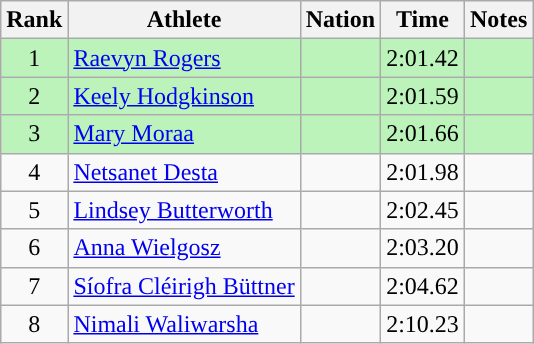<table class="wikitable sortable" style="text-align:center;">
<tr>
<th>Rank</th>
<th>Athlete</th>
<th>Nation</th>
<th>Time</th>
<th>Notes</th>
</tr>
<tr bgcolor=#bbf3bb>
<td>1</td>
<td align="left"><a href='#'>Raevyn Rogers</a></td>
<td align=left></td>
<td>2:01.42</td>
<td></td>
</tr>
<tr bgcolor=#bbf3bb>
<td>2</td>
<td align="left"><a href='#'>Keely Hodgkinson</a></td>
<td align=left></td>
<td>2:01.59</td>
<td></td>
</tr>
<tr bgcolor=#bbf3bb>
<td>3</td>
<td align="left"><a href='#'>Mary Moraa</a></td>
<td align=left></td>
<td>2:01.66</td>
<td></td>
</tr>
<tr>
<td>4</td>
<td align="left"><a href='#'>Netsanet Desta</a></td>
<td align=left></td>
<td>2:01.98</td>
<td></td>
</tr>
<tr>
<td>5</td>
<td align="left"><a href='#'>Lindsey Butterworth</a></td>
<td align=left></td>
<td>2:02.45</td>
<td></td>
</tr>
<tr>
<td>6</td>
<td align="left"><a href='#'>Anna Wielgosz</a></td>
<td align=left></td>
<td>2:03.20</td>
<td></td>
</tr>
<tr>
<td>7</td>
<td align="left"><a href='#'>Síofra Cléirigh Büttner</a></td>
<td align=left></td>
<td>2:04.62</td>
<td></td>
</tr>
<tr>
<td>8</td>
<td align="left"><a href='#'>Nimali Waliwarsha</a></td>
<td align=left></td>
<td>2:10.23</td>
<td></td>
</tr>
</table>
